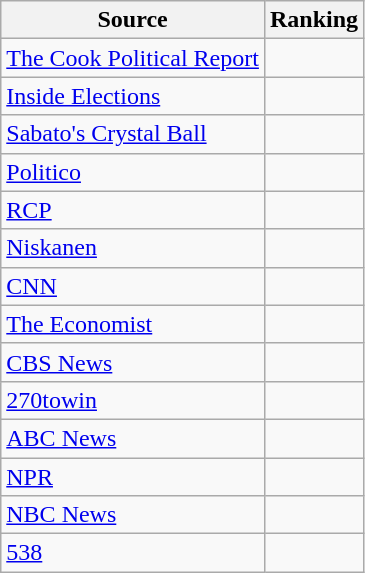<table class="wikitable sortable" style="text-align:center">
<tr>
<th>Source</th>
<th>Ranking</th>
</tr>
<tr>
<td align="left"><a href='#'>The Cook Political Report</a></td>
<td></td>
</tr>
<tr>
<td align="left"><a href='#'>Inside Elections</a></td>
<td></td>
</tr>
<tr>
<td align="left"><a href='#'>Sabato's Crystal Ball</a></td>
<td></td>
</tr>
<tr>
<td align="left"><a href='#'>Politico</a></td>
<td></td>
</tr>
<tr>
<td align="left"><a href='#'>RCP</a></td>
<td></td>
</tr>
<tr>
<td align="left"><a href='#'>Niskanen</a></td>
<td></td>
</tr>
<tr>
<td align="left"><a href='#'>CNN</a></td>
<td></td>
</tr>
<tr>
<td align="left"><a href='#'>The Economist</a></td>
<td></td>
</tr>
<tr>
<td align="left"><a href='#'>CBS News</a></td>
<td></td>
</tr>
<tr>
<td align="left"><a href='#'>270towin</a></td>
<td></td>
</tr>
<tr>
<td align="left"><a href='#'>ABC News</a></td>
<td></td>
</tr>
<tr>
<td align="left"><a href='#'>NPR</a></td>
<td></td>
</tr>
<tr>
<td align="left"><a href='#'>NBC News</a></td>
<td></td>
</tr>
<tr>
<td align="left"><a href='#'>538</a></td>
<td></td>
</tr>
</table>
